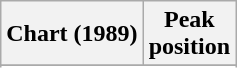<table class="wikitable sortable">
<tr>
<th align="left">Chart (1989)</th>
<th align="center">Peak<br>position</th>
</tr>
<tr>
</tr>
<tr>
</tr>
</table>
